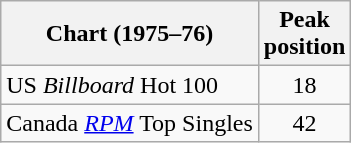<table class="wikitable">
<tr>
<th align="left">Chart (1975–76)</th>
<th align="center">Peak<br>position</th>
</tr>
<tr>
<td>US <em>Billboard</em> Hot 100</td>
<td align="center">18</td>
</tr>
<tr>
<td>Canada <em><a href='#'>RPM</a></em> Top Singles</td>
<td align="center">42</td>
</tr>
</table>
